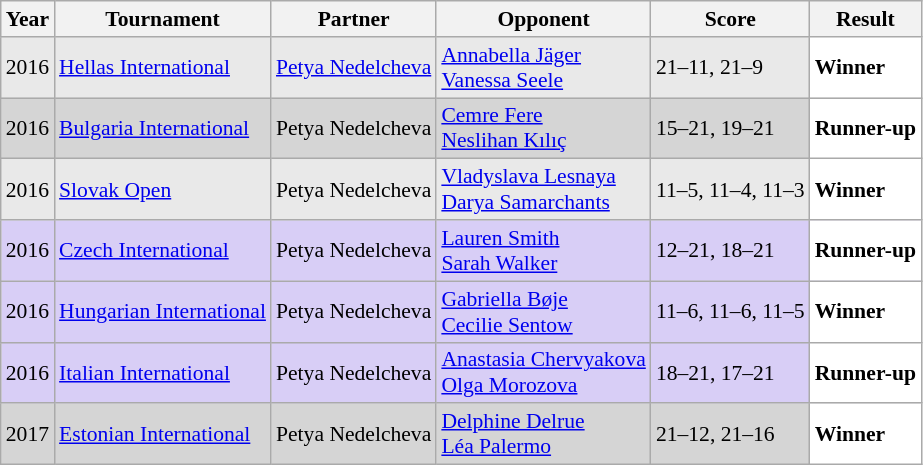<table class="sortable wikitable" style="font-size: 90%;">
<tr>
<th>Year</th>
<th>Tournament</th>
<th>Partner</th>
<th>Opponent</th>
<th>Score</th>
<th>Result</th>
</tr>
<tr style="background:#E9E9E9">
<td align="center">2016</td>
<td align="left"><a href='#'>Hellas International</a></td>
<td align="left"> <a href='#'>Petya Nedelcheva</a></td>
<td align="left"> <a href='#'>Annabella Jäger</a> <br>  <a href='#'>Vanessa Seele</a></td>
<td align="left">21–11, 21–9</td>
<td style="text-align:left; background:white"> <strong>Winner</strong></td>
</tr>
<tr style="background:#D5D5D5">
<td align="center">2016</td>
<td align="left"><a href='#'>Bulgaria International</a></td>
<td align="left"> Petya Nedelcheva</td>
<td align="left"> <a href='#'>Cemre Fere</a> <br>  <a href='#'>Neslihan Kılıç</a></td>
<td align="left">15–21, 19–21</td>
<td style="text-align:left; background:white"> <strong>Runner-up</strong></td>
</tr>
<tr style="background:#E9E9E9">
<td align="center">2016</td>
<td align="left"><a href='#'>Slovak Open</a></td>
<td align="left"> Petya Nedelcheva</td>
<td align="left"> <a href='#'>Vladyslava Lesnaya</a> <br>  <a href='#'>Darya Samarchants</a></td>
<td align="left">11–5, 11–4, 11–3</td>
<td style="text-align:left; background:white"> <strong>Winner</strong></td>
</tr>
<tr style="background:#D8CEF6">
<td align="center">2016</td>
<td align="left"><a href='#'>Czech International</a></td>
<td align="left"> Petya Nedelcheva</td>
<td align="left"> <a href='#'>Lauren Smith</a> <br>  <a href='#'>Sarah Walker</a></td>
<td align="left">12–21, 18–21</td>
<td style="text-align:left; background:white"> <strong>Runner-up</strong></td>
</tr>
<tr style="background:#D8CEF6">
<td align="center">2016</td>
<td align="left"><a href='#'>Hungarian International</a></td>
<td align="left"> Petya Nedelcheva</td>
<td align="left"> <a href='#'>Gabriella Bøje</a> <br>  <a href='#'>Cecilie Sentow</a></td>
<td align="left">11–6, 11–6, 11–5</td>
<td style="text-align:left; background:white"> <strong>Winner</strong></td>
</tr>
<tr style="background:#D8CEF6">
<td align="center">2016</td>
<td align="left"><a href='#'>Italian International</a></td>
<td align="left"> Petya Nedelcheva</td>
<td align="left"> <a href='#'>Anastasia Chervyakova</a> <br>  <a href='#'>Olga Morozova</a></td>
<td align="left">18–21, 17–21</td>
<td style="text-align:left; background:white"> <strong>Runner-up</strong></td>
</tr>
<tr style="background:#D5D5D5">
<td align="center">2017</td>
<td align="left"><a href='#'>Estonian International</a></td>
<td align="left"> Petya Nedelcheva</td>
<td align="left"> <a href='#'>Delphine Delrue</a> <br>  <a href='#'>Léa Palermo</a></td>
<td align="left">21–12, 21–16</td>
<td style="text-align:left; background:white"> <strong>Winner</strong></td>
</tr>
</table>
